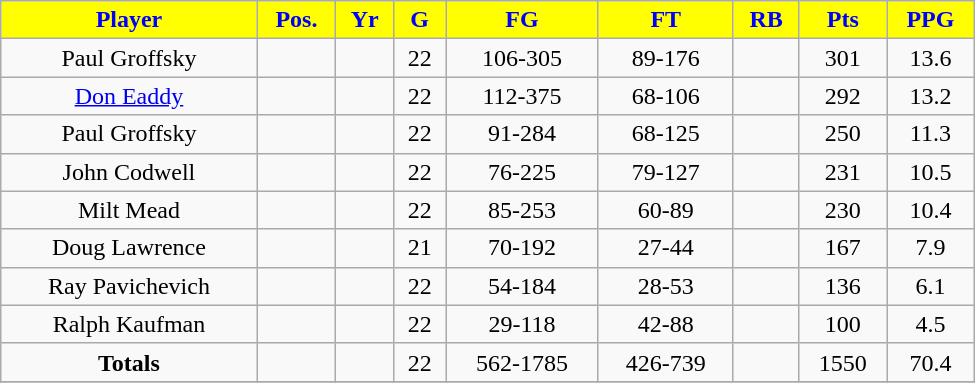<table class="wikitable" width="650">
<tr align="center"  style="background:yellow;color:blue;">
<td><strong>Player</strong></td>
<td><strong>Pos.</strong></td>
<td><strong>Yr</strong></td>
<td><strong>G</strong></td>
<td><strong>FG</strong></td>
<td><strong>FT</strong></td>
<td><strong>RB</strong></td>
<td><strong>Pts</strong></td>
<td><strong>PPG</strong></td>
</tr>
<tr align="center" bgcolor="">
<td>Paul Groffsky</td>
<td></td>
<td></td>
<td>22</td>
<td>106-305</td>
<td>89-176</td>
<td></td>
<td>301</td>
<td>13.6</td>
</tr>
<tr align="center" bgcolor="">
<td><a href='#'>Don Eaddy</a></td>
<td></td>
<td></td>
<td>22</td>
<td>112-375</td>
<td>68-106</td>
<td></td>
<td>292</td>
<td>13.2</td>
</tr>
<tr align="center" bgcolor="">
<td>Paul Groffsky</td>
<td></td>
<td></td>
<td>22</td>
<td>91-284</td>
<td>68-125</td>
<td></td>
<td>250</td>
<td>11.3</td>
</tr>
<tr align="center" bgcolor="">
<td>John Codwell</td>
<td></td>
<td></td>
<td>22</td>
<td>76-225</td>
<td>79-127</td>
<td></td>
<td>231</td>
<td>10.5</td>
</tr>
<tr align="center" bgcolor="">
<td>Milt Mead</td>
<td></td>
<td></td>
<td>22</td>
<td>85-253</td>
<td>60-89</td>
<td></td>
<td>230</td>
<td>10.4</td>
</tr>
<tr align="center" bgcolor="">
<td>Doug Lawrence</td>
<td></td>
<td></td>
<td>21</td>
<td>70-192</td>
<td>27-44</td>
<td></td>
<td>167</td>
<td>7.9</td>
</tr>
<tr align="center" bgcolor="">
<td>Ray Pavichevich</td>
<td></td>
<td></td>
<td>22</td>
<td>54-184</td>
<td>28-53</td>
<td></td>
<td>136</td>
<td>6.1</td>
</tr>
<tr align="center" bgcolor="">
<td>Ralph Kaufman</td>
<td></td>
<td></td>
<td>22</td>
<td>29-118</td>
<td>42-88</td>
<td></td>
<td>100</td>
<td>4.5</td>
</tr>
<tr align="center" bgcolor="">
<td><strong>Totals</strong></td>
<td></td>
<td></td>
<td>22</td>
<td>562-1785</td>
<td>426-739</td>
<td></td>
<td>1550</td>
<td>70.4</td>
</tr>
<tr align="center" bgcolor="">
</tr>
</table>
